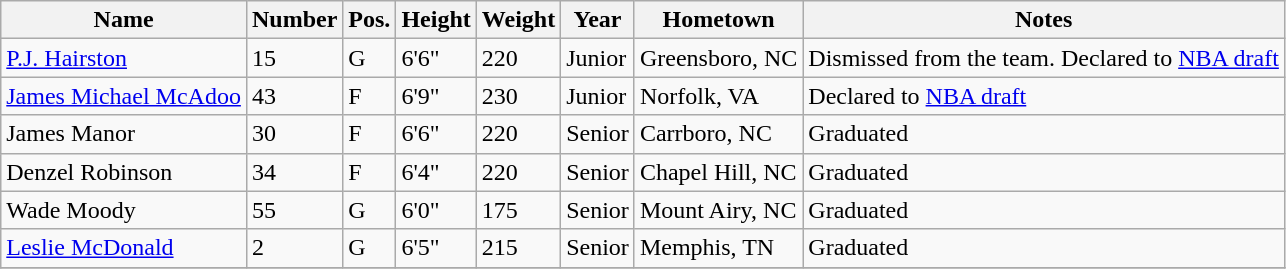<table class="wikitable sortable" border="1">
<tr>
<th>Name</th>
<th>Number</th>
<th>Pos.</th>
<th>Height</th>
<th>Weight</th>
<th>Year</th>
<th>Hometown</th>
<th class="unsortable">Notes</th>
</tr>
<tr>
<td><a href='#'>P.J. Hairston</a></td>
<td>15</td>
<td>G</td>
<td>6'6"</td>
<td>220</td>
<td>Junior</td>
<td>Greensboro, NC</td>
<td>Dismissed from the team. Declared to <a href='#'>NBA draft</a></td>
</tr>
<tr>
<td><a href='#'>James Michael McAdoo</a></td>
<td>43</td>
<td>F</td>
<td>6'9"</td>
<td>230</td>
<td>Junior</td>
<td>Norfolk, VA</td>
<td>Declared to <a href='#'>NBA draft</a></td>
</tr>
<tr>
<td>James Manor</td>
<td>30</td>
<td>F</td>
<td>6'6"</td>
<td>220</td>
<td>Senior</td>
<td>Carrboro, NC</td>
<td>Graduated</td>
</tr>
<tr>
<td>Denzel Robinson</td>
<td>34</td>
<td>F</td>
<td>6'4"</td>
<td>220</td>
<td>Senior</td>
<td>Chapel Hill, NC</td>
<td>Graduated</td>
</tr>
<tr>
<td>Wade Moody</td>
<td>55</td>
<td>G</td>
<td>6'0"</td>
<td>175</td>
<td>Senior</td>
<td>Mount Airy, NC</td>
<td>Graduated</td>
</tr>
<tr>
<td><a href='#'>Leslie McDonald</a></td>
<td>2</td>
<td>G</td>
<td>6'5"</td>
<td>215</td>
<td>Senior</td>
<td>Memphis, TN</td>
<td>Graduated</td>
</tr>
<tr>
</tr>
</table>
